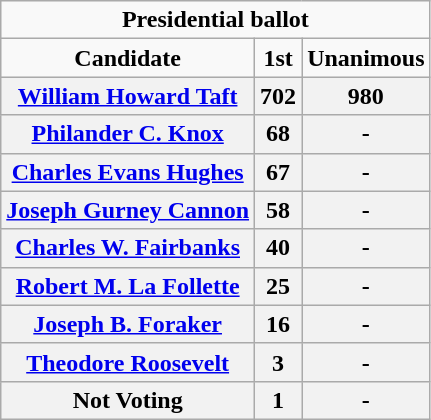<table class="wikitable" style="text-align:center">
<tr>
<td colspan="3"><strong>Presidential ballot</strong></td>
</tr>
<tr>
<td><strong>Candidate</strong></td>
<td><strong>1st</strong></td>
<td><strong>Unanimous</strong></td>
</tr>
<tr>
<th><a href='#'>William Howard Taft</a></th>
<th>702</th>
<th>980</th>
</tr>
<tr>
<th><a href='#'>Philander C. Knox</a></th>
<th>68</th>
<th>-</th>
</tr>
<tr>
<th><a href='#'>Charles Evans Hughes</a></th>
<th>67</th>
<th>-</th>
</tr>
<tr>
<th><a href='#'>Joseph Gurney Cannon</a></th>
<th>58</th>
<th>-</th>
</tr>
<tr>
<th><a href='#'>Charles W. Fairbanks</a></th>
<th>40</th>
<th>-</th>
</tr>
<tr>
<th><a href='#'>Robert M. La Follette</a></th>
<th>25</th>
<th>-</th>
</tr>
<tr>
<th><a href='#'>Joseph B. Foraker</a></th>
<th>16</th>
<th>-</th>
</tr>
<tr>
<th><a href='#'>Theodore Roosevelt</a></th>
<th>3</th>
<th>-</th>
</tr>
<tr>
<th>Not Voting</th>
<th>1</th>
<th>-</th>
</tr>
</table>
